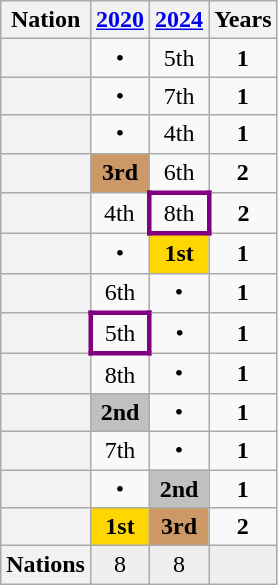<table class="wikitable plainrowheaders sticky-header" style="text-align:center">
<tr>
<th>Nation</th>
<th><a href='#'>2020</a><br></th>
<th><a href='#'>2024</a><br></th>
<th>Years</th>
</tr>
<tr>
<th scope="row"></th>
<td>•</td>
<td>5th</td>
<td><strong>1</strong></td>
</tr>
<tr>
<th scope="row"></th>
<td>•</td>
<td>7th</td>
<td><strong>1</strong></td>
</tr>
<tr>
<th scope="row"></th>
<td>•</td>
<td>4th</td>
<td><strong>1</strong></td>
</tr>
<tr>
<th scope="row"></th>
<td bgcolor=#cc9966><strong>3rd</strong></td>
<td>6th</td>
<td><strong>2</strong></td>
</tr>
<tr>
<th scope="row"></th>
<td>4th</td>
<td style="border:3px solid purple">8th</td>
<td><strong>2</strong></td>
</tr>
<tr>
<th scope="row"></th>
<td>•</td>
<td bgcolor=gold><strong>1st</strong></td>
<td><strong>1</strong></td>
</tr>
<tr>
<th scope="row"></th>
<td>6th</td>
<td>•</td>
<td><strong>1</strong></td>
</tr>
<tr>
<th scope="row"></th>
<td style="border:3px solid purple">5th</td>
<td>•</td>
<td><strong>1</strong></td>
</tr>
<tr>
<th scope="row"></th>
<td>8th</td>
<td>•</td>
<td><strong>1</strong></td>
</tr>
<tr>
<th scope="row"></th>
<td bgcolor=silver><strong>2nd</strong></td>
<td>•</td>
<td><strong>1</strong></td>
</tr>
<tr>
<th scope="row"></th>
<td>7th</td>
<td>•</td>
<td><strong>1</strong></td>
</tr>
<tr>
<th scope="row"></th>
<td>•</td>
<td bgcolor=silver><strong>2nd</strong></td>
<td><strong>1</strong></td>
</tr>
<tr>
<th scope="row"></th>
<td bgcolor=gold><strong>1st</strong></td>
<td bgcolor=#cc9966><strong>3rd</strong></td>
<td><strong>2</strong></td>
</tr>
<tr bgcolor="#EFEFEF">
<th scope="row"><strong>Nations</strong></th>
<td>8</td>
<td>8</td>
<td></td>
</tr>
</table>
